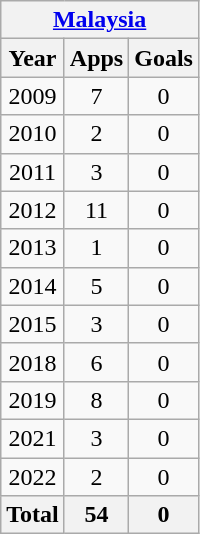<table class=wikitable style="text-align:center">
<tr>
<th colspan=3><a href='#'>Malaysia</a></th>
</tr>
<tr>
<th>Year</th>
<th>Apps</th>
<th>Goals</th>
</tr>
<tr>
<td>2009</td>
<td>7</td>
<td>0</td>
</tr>
<tr>
<td>2010</td>
<td>2</td>
<td>0</td>
</tr>
<tr>
<td>2011</td>
<td>3</td>
<td>0</td>
</tr>
<tr>
<td>2012</td>
<td>11</td>
<td>0</td>
</tr>
<tr>
<td>2013</td>
<td>1</td>
<td>0</td>
</tr>
<tr>
<td>2014</td>
<td>5</td>
<td>0</td>
</tr>
<tr>
<td>2015</td>
<td>3</td>
<td>0</td>
</tr>
<tr>
<td>2018</td>
<td>6</td>
<td>0</td>
</tr>
<tr>
<td>2019</td>
<td>8</td>
<td>0</td>
</tr>
<tr>
<td>2021</td>
<td>3</td>
<td>0</td>
</tr>
<tr>
<td>2022</td>
<td>2</td>
<td>0</td>
</tr>
<tr>
<th>Total</th>
<th>54</th>
<th>0</th>
</tr>
</table>
